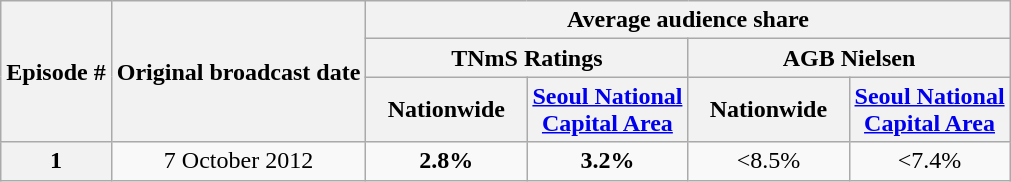<table class=wikitable style="text-align:center">
<tr>
<th rowspan="3">Episode #</th>
<th rowspan="3">Original broadcast date</th>
<th colspan="4">Average audience share</th>
</tr>
<tr>
<th colspan="2">TNmS Ratings</th>
<th colspan="2">AGB Nielsen</th>
</tr>
<tr>
<th width=100>Nationwide</th>
<th width=100><a href='#'>Seoul National Capital Area</a></th>
<th width=100>Nationwide</th>
<th width=100><a href='#'>Seoul National Capital Area</a></th>
</tr>
<tr>
<th>1</th>
<td>7 October 2012</td>
<td><span><strong>2.8%</strong></span></td>
<td><span><strong>3.2%</strong></span></td>
<td><8.5%</td>
<td><7.4%</td>
</tr>
</table>
